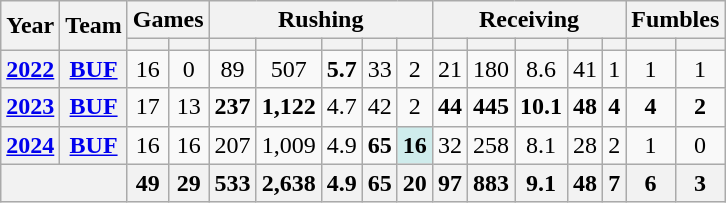<table class="wikitable" style="text-align:center;">
<tr>
<th rowspan="2">Year</th>
<th rowspan="2">Team</th>
<th colspan="2">Games</th>
<th colspan="5">Rushing</th>
<th colspan="5">Receiving</th>
<th colspan="2">Fumbles</th>
</tr>
<tr>
<th></th>
<th></th>
<th></th>
<th></th>
<th></th>
<th></th>
<th></th>
<th></th>
<th></th>
<th></th>
<th></th>
<th></th>
<th></th>
<th></th>
</tr>
<tr>
<th><a href='#'>2022</a></th>
<th><a href='#'>BUF</a></th>
<td>16</td>
<td>0</td>
<td>89</td>
<td>507</td>
<td><strong>5.7</strong></td>
<td>33</td>
<td>2</td>
<td>21</td>
<td>180</td>
<td>8.6</td>
<td>41</td>
<td>1</td>
<td>1</td>
<td>1</td>
</tr>
<tr>
<th><a href='#'>2023</a></th>
<th><a href='#'>BUF</a></th>
<td>17</td>
<td>13</td>
<td><strong>237</strong></td>
<td><strong>1,122</strong></td>
<td>4.7</td>
<td>42</td>
<td>2</td>
<td><strong>44</strong></td>
<td><strong>445</strong></td>
<td><strong>10.1</strong></td>
<td><strong>48</strong></td>
<td><strong>4</strong></td>
<td><strong>4</strong></td>
<td><strong>2</strong></td>
</tr>
<tr>
<th><a href='#'>2024</a></th>
<th><a href='#'>BUF</a></th>
<td>16</td>
<td>16</td>
<td>207</td>
<td>1,009</td>
<td>4.9</td>
<td><strong>65</strong></td>
<td style="background:#cfecec;"><strong>16</strong></td>
<td>32</td>
<td>258</td>
<td>8.1</td>
<td>28</td>
<td>2</td>
<td>1</td>
<td>0</td>
</tr>
<tr>
<th colspan="2"></th>
<th>49</th>
<th>29</th>
<th>533</th>
<th>2,638</th>
<th>4.9</th>
<th>65</th>
<th>20</th>
<th>97</th>
<th>883</th>
<th>9.1</th>
<th>48</th>
<th>7</th>
<th>6</th>
<th>3</th>
</tr>
</table>
